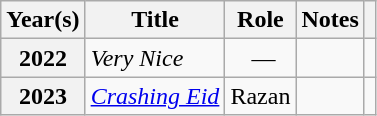<table class="wikitable plainrowheaders sortable"  style=font-size:100%>
<tr>
<th scope="col">Year(s)</th>
<th scope="col">Title</th>
<th scope="col" class="unsortable">Role</th>
<th scope="col" class="unsortable">Notes</th>
<th scope="col" class="unsortable"></th>
</tr>
<tr>
<th scope="row">2022</th>
<td><em>Very Nice</em></td>
<td align="center"> —</td>
<td></td>
<td style="text-align:center;"></td>
</tr>
<tr>
<th scope="row">2023</th>
<td><em><a href='#'>Crashing Eid</a></em></td>
<td>Razan</td>
<td></td>
<td style="text-align:center;"></td>
</tr>
</table>
